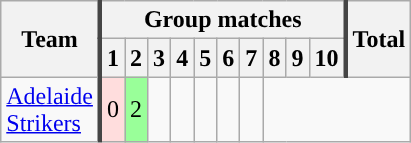<table class="wikitable">
<tr>
<th rowspan="2" style="border-right: 3px solid #454545">Team</th>
<th colspan="10">Group matches</th>
<th rowspan="2" style="border-left: 3px solid #454545">Total</th>
</tr>
<tr>
<th>1</th>
<th>2</th>
<th>3</th>
<th>4</th>
<th>5</th>
<th>6</th>
<th>7</th>
<th>8</th>
<th>9</th>
<th>10</th>
</tr>
<tr align="center">
<td style="border-right: 3px solid #454545" align="left"><a href='#'>Adelaide<br>Strikers</a></td>
<td style="background:  #FFDDDD">0</td>
<td style="background: #99FF99">2</td>
<td></td>
<td></td>
<td></td>
<td></td>
<td></td>
</tr>
</table>
